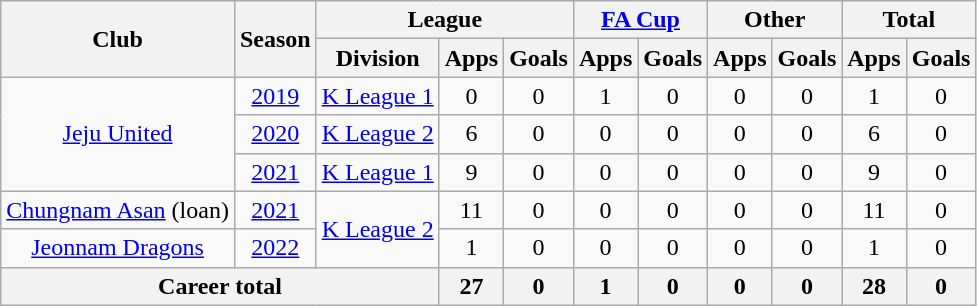<table class="wikitable" style="text-align: center">
<tr>
<th rowspan="2">Club</th>
<th rowspan="2">Season</th>
<th colspan="3">League</th>
<th colspan="2"><a href='#'>FA Cup</a></th>
<th colspan="2">Other</th>
<th colspan="2">Total</th>
</tr>
<tr>
<th>Division</th>
<th>Apps</th>
<th>Goals</th>
<th>Apps</th>
<th>Goals</th>
<th>Apps</th>
<th>Goals</th>
<th>Apps</th>
<th>Goals</th>
</tr>
<tr>
<td rowspan="3"><a href='#'>Jeju United</a></td>
<td><a href='#'>2019</a></td>
<td rowspan="1"><a href='#'>K League 1</a></td>
<td>0</td>
<td>0</td>
<td>1</td>
<td>0</td>
<td>0</td>
<td>0</td>
<td>1</td>
<td>0</td>
</tr>
<tr>
<td><a href='#'>2020</a></td>
<td rowspan="1"><a href='#'>K League 2</a></td>
<td>6</td>
<td>0</td>
<td>0</td>
<td>0</td>
<td>0</td>
<td>0</td>
<td>6</td>
<td>0</td>
</tr>
<tr>
<td><a href='#'>2021</a></td>
<td rowspan="1"><a href='#'>K League 1</a></td>
<td>9</td>
<td>0</td>
<td>0</td>
<td>0</td>
<td>0</td>
<td>0</td>
<td>9</td>
<td>0</td>
</tr>
<tr>
<td rowspan="1"><a href='#'>Chungnam Asan</a> (loan)</td>
<td><a href='#'>2021</a></td>
<td rowspan="2"><a href='#'>K League 2</a></td>
<td>11</td>
<td>0</td>
<td>0</td>
<td>0</td>
<td>0</td>
<td>0</td>
<td>11</td>
<td>0</td>
</tr>
<tr>
<td rowspan="1"><a href='#'>Jeonnam Dragons</a></td>
<td><a href='#'>2022</a></td>
<td>1</td>
<td>0</td>
<td>0</td>
<td>0</td>
<td>0</td>
<td>0</td>
<td>1</td>
<td>0</td>
</tr>
<tr>
<th colspan=3>Career total</th>
<th>27</th>
<th>0</th>
<th>1</th>
<th>0</th>
<th>0</th>
<th>0</th>
<th>28</th>
<th>0</th>
</tr>
</table>
